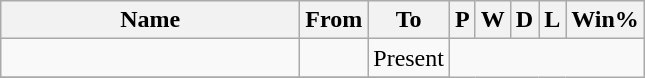<table class="wikitable sortable" style="text-align: center;">
<tr>
<th style="width:12em">Name</th>
<th>From</th>
<th>To</th>
<th>P</th>
<th>W</th>
<th>D</th>
<th>L</th>
<th>Win%</th>
</tr>
<tr>
<td align=left></td>
<td></td>
<td>Present<br></td>
</tr>
<tr>
</tr>
</table>
